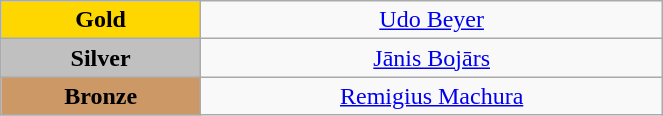<table class="wikitable" style="text-align:center; " width="35%">
<tr>
<td bgcolor="gold"><strong>Gold</strong></td>
<td><a href='#'>Udo Beyer</a><br>  <small><em></em></small></td>
</tr>
<tr>
<td bgcolor="silver"><strong>Silver</strong></td>
<td><a href='#'>Jānis Bojārs</a><br>  <small><em></em></small></td>
</tr>
<tr>
<td bgcolor="CC9966"><strong>Bronze</strong></td>
<td><a href='#'>Remigius Machura</a><br>  <small><em></em></small></td>
</tr>
</table>
